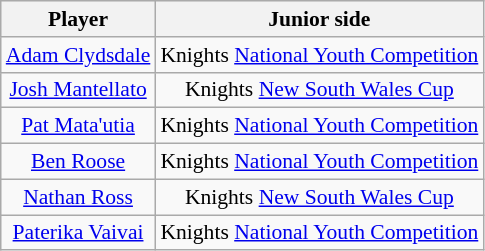<table class="wikitable sortable" style="text-align: center; font-size:90%">
<tr style="background:#efefef;">
<th>Player</th>
<th>Junior side</th>
</tr>
<tr>
<td><a href='#'>Adam Clydsdale</a></td>
<td>Knights <a href='#'>National Youth Competition</a></td>
</tr>
<tr>
<td><a href='#'>Josh Mantellato</a></td>
<td>Knights <a href='#'>New South Wales Cup</a></td>
</tr>
<tr>
<td><a href='#'>Pat Mata'utia</a></td>
<td>Knights <a href='#'>National Youth Competition</a></td>
</tr>
<tr>
<td><a href='#'>Ben Roose</a></td>
<td>Knights <a href='#'>National Youth Competition</a></td>
</tr>
<tr>
<td><a href='#'>Nathan Ross</a></td>
<td>Knights <a href='#'>New South Wales Cup</a></td>
</tr>
<tr>
<td><a href='#'>Paterika Vaivai</a></td>
<td>Knights <a href='#'>National Youth Competition</a></td>
</tr>
</table>
